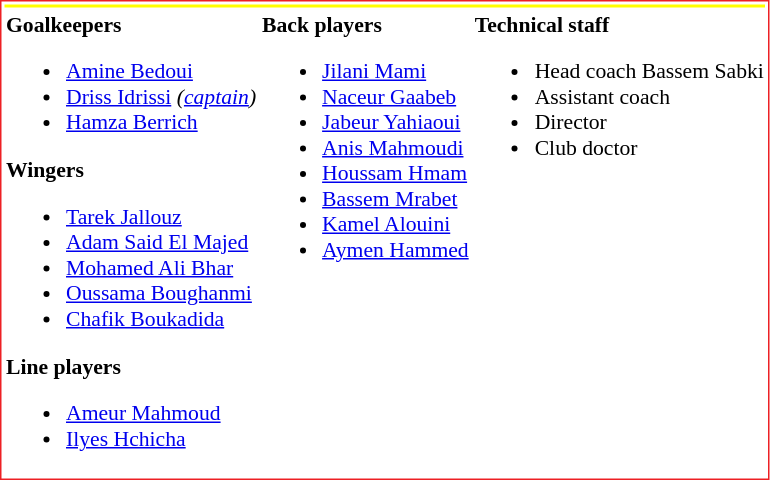<table class="toccolours" style="border: #ED2024 solid 1px; background: #FFFFFF; font-size: 95%">
<tr>
<th colspan="5" style="background-color:#FFFF00;"></th>
</tr>
<tr>
<td style="font-size: 95%;" valign="top"><strong>Goalkeepers</strong><br><ul><li>  <a href='#'>Amine Bedoui</a></li><li>  <a href='#'>Driss Idrissi</a> <em>(<a href='#'>captain</a>)</em></li><li>  <a href='#'>Hamza Berrich</a></li></ul><strong>Wingers</strong><ul><li>  <a href='#'>Tarek Jallouz</a></li><li>  <a href='#'>Adam Said El Majed</a></li><li>  <a href='#'>Mohamed Ali Bhar</a></li><li>  <a href='#'>Oussama Boughanmi</a></li><li>  <a href='#'>Chafik Boukadida</a></li></ul><strong>Line players</strong><ul><li>  <a href='#'>Ameur Mahmoud</a></li><li>  <a href='#'>Ilyes Hchicha</a></li></ul></td>
<td style="font-size: 95%;" valign="top"><strong>Back players</strong><br><ul><li>  <a href='#'>Jilani Mami</a></li><li>  <a href='#'>Naceur Gaabeb</a></li><li>  <a href='#'>Jabeur Yahiaoui</a></li><li>  <a href='#'>Anis Mahmoudi</a></li><li>  <a href='#'>Houssam Hmam</a></li><li>  <a href='#'>Bassem Mrabet</a></li><li>  <a href='#'>Kamel Alouini</a></li><li>  <a href='#'>Aymen Hammed</a></li></ul></td>
<td style="font-size: 95%;" valign="top"><strong>Technical staff</strong><br><ul><li>Head coach  Bassem Sabki</li><li>Assistant coach </li><li>Director </li><li>Club doctor </li></ul></td>
</tr>
</table>
